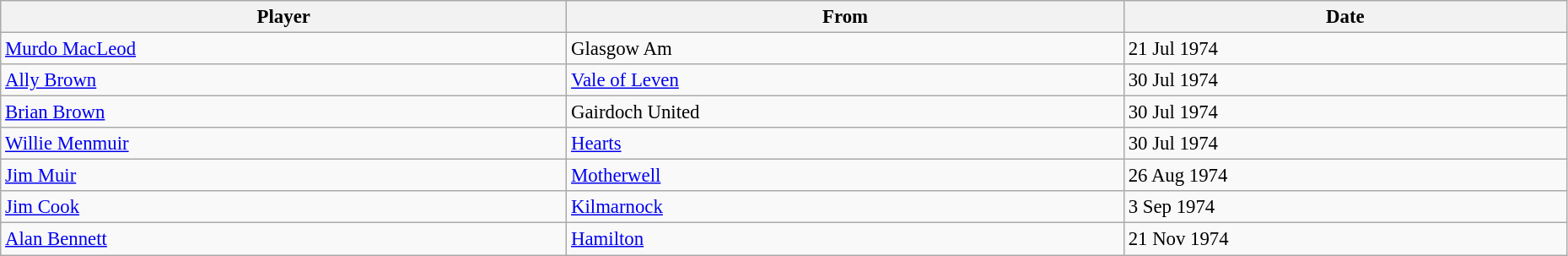<table class="wikitable" style="text-align:center; font-size:95%;width:98%; text-align:left">
<tr>
<th>Player</th>
<th>From</th>
<th>Date</th>
</tr>
<tr>
<td> <a href='#'>Murdo MacLeod</a></td>
<td> Glasgow Am</td>
<td>21 Jul 1974</td>
</tr>
<tr>
<td> <a href='#'>Ally Brown</a></td>
<td> <a href='#'>Vale of Leven</a></td>
<td>30 Jul 1974</td>
</tr>
<tr>
<td> <a href='#'>Brian Brown</a></td>
<td> Gairdoch United</td>
<td>30 Jul 1974</td>
</tr>
<tr>
<td> <a href='#'>Willie Menmuir</a></td>
<td> <a href='#'>Hearts</a></td>
<td>30 Jul 1974</td>
</tr>
<tr>
<td> <a href='#'>Jim Muir</a></td>
<td> <a href='#'>Motherwell</a></td>
<td>26 Aug 1974</td>
</tr>
<tr>
<td> <a href='#'>Jim Cook</a></td>
<td> <a href='#'>Kilmarnock</a></td>
<td>3 Sep 1974</td>
</tr>
<tr>
<td> <a href='#'>Alan Bennett</a></td>
<td> <a href='#'>Hamilton</a></td>
<td>21 Nov 1974</td>
</tr>
</table>
